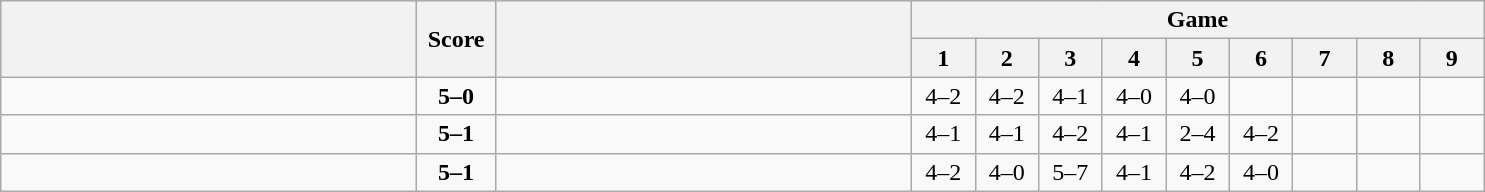<table class="wikitable" style="text-align: center;">
<tr>
<th rowspan=2 align="right" width="270"></th>
<th rowspan=2 width="45">Score</th>
<th rowspan=2 align="left" width="270"></th>
<th colspan=9>Game</th>
</tr>
<tr>
<th width="35">1</th>
<th width="35">2</th>
<th width="35">3</th>
<th width="35">4</th>
<th width="35">5</th>
<th width="35">6</th>
<th width="35">7</th>
<th width="35">8</th>
<th width="35">9</th>
</tr>
<tr>
<td align=left><strong><br></strong></td>
<td align=center><strong>5–0</strong></td>
<td align=left><br></td>
<td>4–2</td>
<td>4–2</td>
<td>4–1</td>
<td>4–0</td>
<td>4–0</td>
<td></td>
<td></td>
<td></td>
<td></td>
</tr>
<tr>
<td align=left><strong><br></strong></td>
<td align=center><strong>5–1</strong></td>
<td align=left><br></td>
<td>4–1</td>
<td>4–1</td>
<td>4–2</td>
<td>4–1</td>
<td>2–4</td>
<td>4–2</td>
<td></td>
<td></td>
<td></td>
</tr>
<tr>
<td align=left><strong><br></strong></td>
<td align=center><strong>5–1</strong></td>
<td align=left><br></td>
<td>4–2</td>
<td>4–0</td>
<td>5–7</td>
<td>4–1</td>
<td>4–2</td>
<td>4–0</td>
<td></td>
<td></td>
<td></td>
</tr>
</table>
